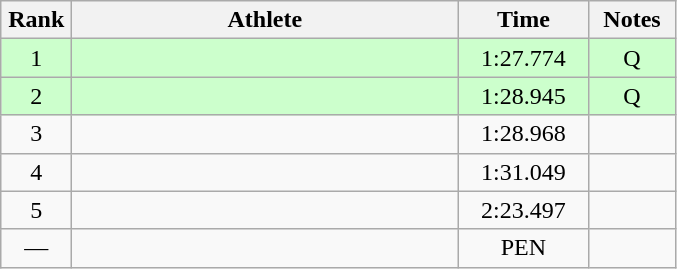<table class=wikitable style="text-align:center">
<tr>
<th width=40>Rank</th>
<th width=250>Athlete</th>
<th width=80>Time</th>
<th width=50>Notes</th>
</tr>
<tr bgcolor="ccffcc">
<td>1</td>
<td align=left></td>
<td>1:27.774</td>
<td>Q</td>
</tr>
<tr bgcolor="ccffcc">
<td>2</td>
<td align=left></td>
<td>1:28.945</td>
<td>Q</td>
</tr>
<tr>
<td>3</td>
<td align=left></td>
<td>1:28.968</td>
<td></td>
</tr>
<tr>
<td>4</td>
<td align=left></td>
<td>1:31.049</td>
<td></td>
</tr>
<tr>
<td>5</td>
<td align=left></td>
<td>2:23.497</td>
<td></td>
</tr>
<tr>
<td>—</td>
<td align=left></td>
<td>PEN</td>
<td></td>
</tr>
</table>
